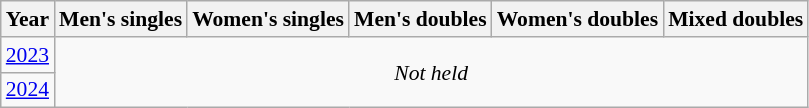<table class="wikitable" style="font-size:90%;">
<tr>
<th>Year</th>
<th>Men's singles</th>
<th>Women's singles</th>
<th>Men's doubles</th>
<th>Women's doubles</th>
<th>Mixed doubles</th>
</tr>
<tr>
<td><a href='#'>2023</a></td>
<td colspan="5" rowspan="2" align="center"><em>Not held</em></td>
</tr>
<tr>
<td><a href='#'>2024</a></td>
</tr>
</table>
